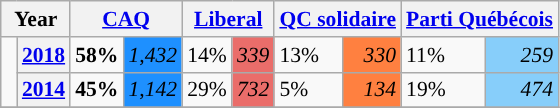<table class="wikitable" style="width:400; font-size:90%; margin-left:1em;">
<tr>
<th colspan="2" scope="col">Year</th>
<th colspan="2" scope="col"><a href='#'>CAQ</a></th>
<th colspan="2" scope="col"><a href='#'>Liberal</a></th>
<th colspan="2" scope="col"><a href='#'>QC solidaire</a></th>
<th colspan="2" scope="col"><a href='#'>Parti Québécois</a></th>
</tr>
<tr>
<td rowspan="2" style="width: 0.25em; background-color: "></td>
<th><a href='#'>2018</a></th>
<td><strong>58%</strong></td>
<td style="text-align:right; background:#1E90FF;"><em>1,432</em></td>
<td>14%</td>
<td style="text-align:right; background:#EA6D6A;"><em>339</em></td>
<td>13%</td>
<td style="text-align:right; background:#FF8040;"><em>330</em></td>
<td>11%</td>
<td style="text-align:right; background:#87CEFA;"><em>259</em></td>
</tr>
<tr>
<th><a href='#'>2014</a></th>
<td><strong>45%</strong></td>
<td style="text-align:right; background:#1E90FF;"><em>1,142</em></td>
<td>29%</td>
<td style="text-align:right; background:#EA6D6A;"><em>732</em></td>
<td>5%</td>
<td style="text-align:right; background:#FF8040;"><em>134</em></td>
<td>19%</td>
<td style="text-align:right; background:#87CEFA;"><em>474</em></td>
</tr>
<tr>
</tr>
</table>
